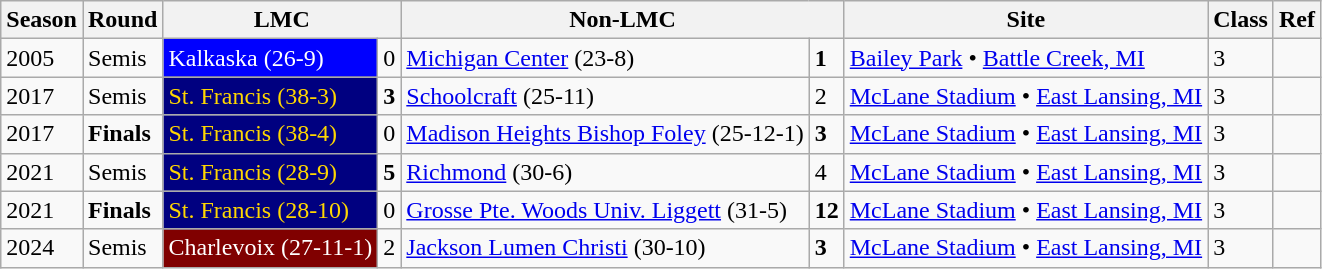<table class="wikitable collapsible sortable">
<tr>
<th>Season</th>
<th>Round</th>
<th colspan="2">LMC</th>
<th colspan="2">Non-LMC</th>
<th>Site</th>
<th>Class</th>
<th>Ref</th>
</tr>
<tr>
<td>2005</td>
<td>Semis</td>
<td !align=center style="background:blue;color:white">Kalkaska (26-9)</td>
<td>0</td>
<td><a href='#'>Michigan Center</a> (23-8)</td>
<td><strong>1</strong></td>
<td><a href='#'>Bailey Park</a> • <a href='#'>Battle Creek, MI</a></td>
<td>3</td>
<td></td>
</tr>
<tr>
<td>2017</td>
<td>Semis</td>
<td !align=center style="background:navy;color:gold">St. Francis (38-3)</td>
<td><strong>3</strong></td>
<td><a href='#'>Schoolcraft</a> (25-11)</td>
<td>2</td>
<td><a href='#'>McLane Stadium</a> • <a href='#'>East Lansing, MI</a></td>
<td>3</td>
<td></td>
</tr>
<tr>
<td>2017</td>
<td><strong>Finals</strong></td>
<td !align=center style="background:navy;color:gold">St. Francis (38-4)</td>
<td>0</td>
<td><a href='#'>Madison Heights Bishop Foley</a> (25-12-1)</td>
<td><strong>3</strong></td>
<td><a href='#'>McLane Stadium</a> • <a href='#'>East Lansing, MI</a></td>
<td>3</td>
<td></td>
</tr>
<tr>
<td>2021</td>
<td>Semis</td>
<td !align=center style="background:navy;color:gold">St. Francis (28-9)</td>
<td><strong>5</strong></td>
<td><a href='#'>Richmond</a> (30-6)</td>
<td>4</td>
<td><a href='#'>McLane Stadium</a> • <a href='#'>East Lansing, MI</a></td>
<td>3</td>
<td></td>
</tr>
<tr>
<td>2021</td>
<td><strong>Finals</strong></td>
<td !align=center style="background:navy;color:gold">St. Francis (28-10)</td>
<td>0</td>
<td><a href='#'>Grosse Pte. Woods Univ. Liggett</a> (31-5)</td>
<td><strong>12</strong></td>
<td><a href='#'>McLane Stadium</a> • <a href='#'>East Lansing, MI</a></td>
<td>3</td>
<td></td>
</tr>
<tr>
<td>2024</td>
<td>Semis</td>
<td !align=center style="background:maroon;color:white">Charlevoix (27-11-1)</td>
<td>2</td>
<td><a href='#'>Jackson Lumen Christi</a> (30-10)</td>
<td><strong>3</strong></td>
<td><a href='#'>McLane Stadium</a> • <a href='#'>East Lansing, MI</a></td>
<td>3</td>
<td></td>
</tr>
</table>
